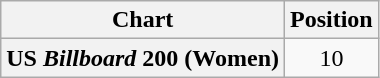<table class="wikitable plainrowheaders">
<tr>
<th>Chart</th>
<th>Position</th>
</tr>
<tr>
<th scope="row">US <em>Billboard</em> 200 (Women)</th>
<td align="center">10</td>
</tr>
</table>
